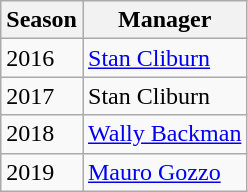<table class="wikitable">
<tr>
<th>Season</th>
<th>Manager</th>
</tr>
<tr>
<td>2016</td>
<td><a href='#'>Stan Cliburn</a></td>
</tr>
<tr>
<td>2017</td>
<td>Stan Cliburn</td>
</tr>
<tr>
<td>2018</td>
<td><a href='#'>Wally Backman</a></td>
</tr>
<tr>
<td>2019</td>
<td><a href='#'>Mauro Gozzo</a></td>
</tr>
</table>
